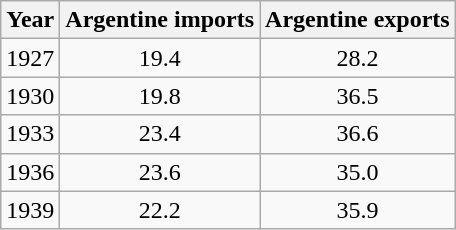<table class="wikitable">
<tr>
<th>Year</th>
<th>Argentine imports</th>
<th>Argentine exports</th>
</tr>
<tr>
<td>1927</td>
<td align="center">19.4</td>
<td align="center">28.2</td>
</tr>
<tr>
<td>1930</td>
<td align="center">19.8</td>
<td align="center">36.5</td>
</tr>
<tr>
<td>1933</td>
<td align="center">23.4</td>
<td align="center">36.6</td>
</tr>
<tr>
<td>1936</td>
<td align="center">23.6</td>
<td align="center">35.0</td>
</tr>
<tr>
<td>1939</td>
<td align="center">22.2</td>
<td align="center">35.9</td>
</tr>
</table>
